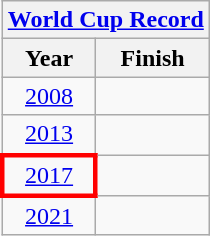<table class="wikitable" style="text-align: center;">
<tr>
<th colspan=2><a href='#'>World Cup Record</a></th>
</tr>
<tr>
<th>Year</th>
<th>Finish</th>
</tr>
<tr>
<td> <a href='#'>2008</a></td>
<td></td>
</tr>
<tr>
<td> <a href='#'>2013</a></td>
<td></td>
</tr>
<tr>
<td style="border: 3px solid red"> <a href='#'>2017</a></td>
<td></td>
</tr>
<tr>
<td> <a href='#'>2021</a></td>
<td></td>
</tr>
</table>
